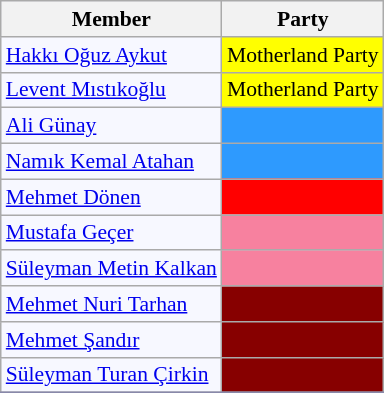<table class=wikitable style="border:1px solid #8888aa; background-color:#f7f8ff; padding:0px; font-size:90%;">
<tr>
<th>Member</th>
<th>Party</th>
</tr>
<tr>
<td><a href='#'>Hakkı Oğuz Aykut</a></td>
<td style="background: #ffff00">Motherland Party</td>
</tr>
<tr>
<td><a href='#'>Levent Mıstıkoğlu</a></td>
<td style="background: #ffff00">Motherland Party</td>
</tr>
<tr>
<td><a href='#'>Ali Günay</a></td>
<td style="background: #2E9AFE"></td>
</tr>
<tr>
<td><a href='#'>Namık Kemal Atahan</a></td>
<td style="background: #2E9AFE"></td>
</tr>
<tr>
<td><a href='#'>Mehmet Dönen</a></td>
<td style="background: #ff0000"></td>
</tr>
<tr>
<td><a href='#'>Mustafa Geçer</a></td>
<td style="background: #F7819F"></td>
</tr>
<tr>
<td><a href='#'>Süleyman Metin Kalkan</a></td>
<td style="background: #F7819F"></td>
</tr>
<tr>
<td><a href='#'>Mehmet Nuri Tarhan</a></td>
<td style="background: #870000"></td>
</tr>
<tr>
<td><a href='#'>Mehmet Şandır</a></td>
<td style="background: #870000"></td>
</tr>
<tr>
<td><a href='#'>Süleyman Turan Çirkin</a></td>
<td style="background: #870000"></td>
</tr>
<tr>
</tr>
</table>
